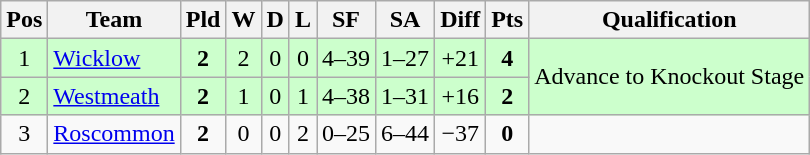<table class="wikitable">
<tr>
<th>Pos</th>
<th>Team</th>
<th>Pld</th>
<th>W</th>
<th>D</th>
<th>L</th>
<th>SF</th>
<th>SA</th>
<th>Diff</th>
<th>Pts</th>
<th>Qualification</th>
</tr>
<tr align="center" style="background:#ccffcc;">
<td>1</td>
<td align="left"> <a href='#'>Wicklow</a></td>
<td><strong>2</strong></td>
<td>2</td>
<td>0</td>
<td>0</td>
<td>4–39</td>
<td>1–27</td>
<td>+21</td>
<td><strong>4</strong></td>
<td rowspan="2">Advance to Knockout Stage</td>
</tr>
<tr align="center" style="background:#ccffcc;">
<td>2</td>
<td align="left"> <a href='#'>Westmeath</a></td>
<td><strong>2</strong></td>
<td>1</td>
<td>0</td>
<td>1</td>
<td>4–38</td>
<td>1–31</td>
<td>+16</td>
<td><strong>2</strong></td>
</tr>
<tr align="center">
<td>3</td>
<td align="left"> <a href='#'>Roscommon</a></td>
<td><strong>2</strong></td>
<td>0</td>
<td>0</td>
<td>2</td>
<td>0–25</td>
<td>6–44</td>
<td>−37</td>
<td><strong>0</strong></td>
<td></td>
</tr>
</table>
